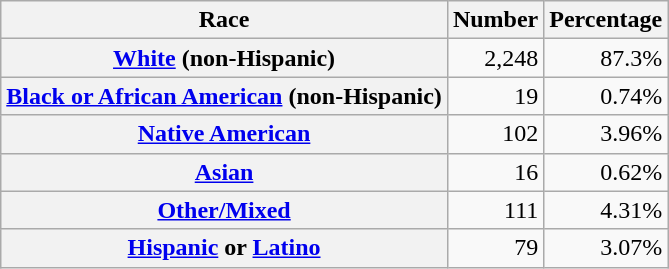<table class="wikitable" style="text-align:right">
<tr>
<th scope="col">Race</th>
<th scope="col">Number</th>
<th scope="col">Percentage</th>
</tr>
<tr>
<th scope="row"><a href='#'>White</a> (non-Hispanic)</th>
<td>2,248</td>
<td>87.3%</td>
</tr>
<tr>
<th scope="row"><a href='#'>Black or African American</a> (non-Hispanic)</th>
<td>19</td>
<td>0.74%</td>
</tr>
<tr>
<th scope="row"><a href='#'>Native American</a></th>
<td>102</td>
<td>3.96%</td>
</tr>
<tr>
<th scope="row"><a href='#'>Asian</a></th>
<td>16</td>
<td>0.62%</td>
</tr>
<tr>
<th scope="row"><a href='#'>Other/Mixed</a></th>
<td>111</td>
<td>4.31%</td>
</tr>
<tr>
<th scope="row"><a href='#'>Hispanic</a> or <a href='#'>Latino</a></th>
<td>79</td>
<td>3.07%</td>
</tr>
</table>
